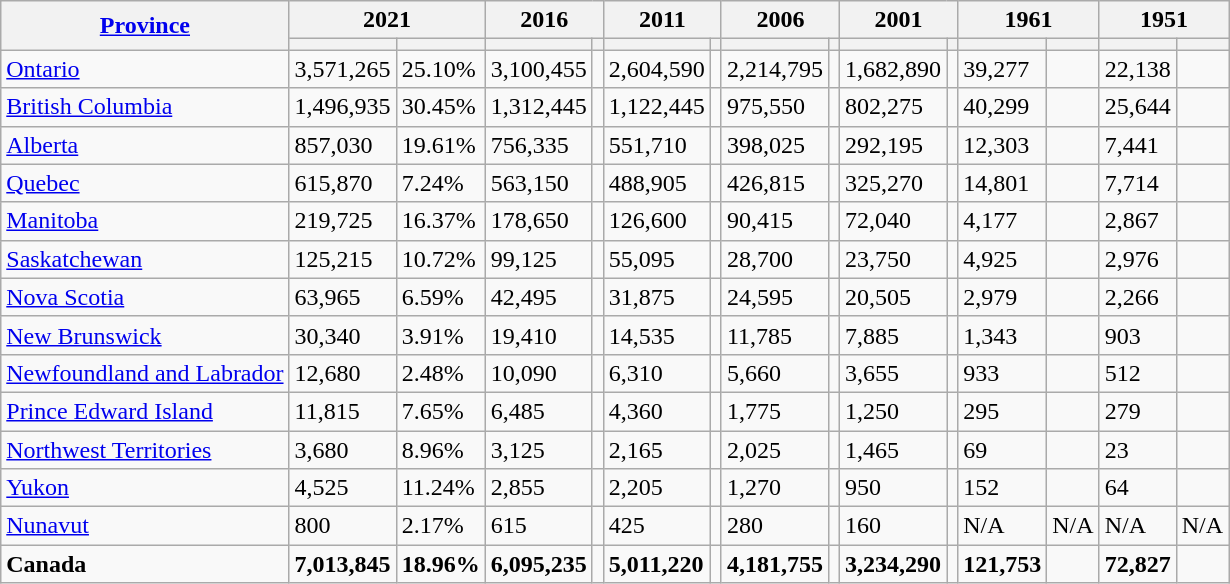<table class="wikitable sortable">
<tr>
<th rowspan="2"><a href='#'>Province</a></th>
<th colspan="2">2021</th>
<th colspan="2">2016</th>
<th colspan="2">2011</th>
<th colspan="2">2006</th>
<th colspan="2">2001</th>
<th colspan="2">1961</th>
<th colspan="2">1951</th>
</tr>
<tr>
<th><a href='#'></a></th>
<th></th>
<th><a href='#'></a></th>
<th></th>
<th></th>
<th></th>
<th></th>
<th></th>
<th></th>
<th></th>
<th></th>
<th></th>
<th></th>
<th></th>
</tr>
<tr>
<td> <a href='#'>Ontario</a></td>
<td>3,571,265</td>
<td>25.10%</td>
<td>3,100,455</td>
<td></td>
<td>2,604,590</td>
<td></td>
<td>2,214,795</td>
<td></td>
<td>1,682,890</td>
<td></td>
<td>39,277</td>
<td></td>
<td>22,138</td>
<td></td>
</tr>
<tr>
<td> <a href='#'>British Columbia</a></td>
<td>1,496,935</td>
<td>30.45%</td>
<td>1,312,445</td>
<td></td>
<td>1,122,445</td>
<td></td>
<td>975,550</td>
<td></td>
<td>802,275</td>
<td></td>
<td>40,299</td>
<td></td>
<td>25,644</td>
<td></td>
</tr>
<tr>
<td> <a href='#'>Alberta</a></td>
<td>857,030</td>
<td>19.61%</td>
<td>756,335</td>
<td></td>
<td>551,710</td>
<td></td>
<td>398,025</td>
<td></td>
<td>292,195</td>
<td></td>
<td>12,303</td>
<td></td>
<td>7,441</td>
<td></td>
</tr>
<tr>
<td> <a href='#'>Quebec</a></td>
<td>615,870</td>
<td>7.24%</td>
<td>563,150</td>
<td></td>
<td>488,905</td>
<td></td>
<td>426,815</td>
<td></td>
<td>325,270</td>
<td></td>
<td>14,801</td>
<td></td>
<td>7,714</td>
<td></td>
</tr>
<tr>
<td> <a href='#'>Manitoba</a></td>
<td>219,725</td>
<td>16.37%</td>
<td>178,650</td>
<td></td>
<td>126,600</td>
<td></td>
<td>90,415</td>
<td></td>
<td>72,040</td>
<td></td>
<td>4,177</td>
<td></td>
<td>2,867</td>
<td></td>
</tr>
<tr>
<td> <a href='#'>Saskatchewan</a></td>
<td>125,215</td>
<td>10.72%</td>
<td>99,125</td>
<td></td>
<td>55,095</td>
<td></td>
<td>28,700</td>
<td></td>
<td>23,750</td>
<td></td>
<td>4,925</td>
<td></td>
<td>2,976</td>
<td></td>
</tr>
<tr>
<td> <a href='#'>Nova Scotia</a></td>
<td>63,965</td>
<td>6.59%</td>
<td>42,495</td>
<td></td>
<td>31,875</td>
<td></td>
<td>24,595</td>
<td></td>
<td>20,505</td>
<td></td>
<td>2,979</td>
<td></td>
<td>2,266</td>
<td></td>
</tr>
<tr>
<td> <a href='#'>New Brunswick</a></td>
<td>30,340</td>
<td>3.91%</td>
<td>19,410</td>
<td></td>
<td>14,535</td>
<td></td>
<td>11,785</td>
<td></td>
<td>7,885</td>
<td></td>
<td>1,343</td>
<td></td>
<td>903</td>
<td></td>
</tr>
<tr>
<td> <a href='#'>Newfoundland and Labrador</a></td>
<td>12,680</td>
<td>2.48%</td>
<td>10,090</td>
<td></td>
<td>6,310</td>
<td></td>
<td>5,660</td>
<td></td>
<td>3,655</td>
<td></td>
<td>933</td>
<td></td>
<td>512</td>
<td></td>
</tr>
<tr>
<td> <a href='#'>Prince Edward Island</a></td>
<td>11,815</td>
<td>7.65%</td>
<td>6,485</td>
<td></td>
<td>4,360</td>
<td></td>
<td>1,775</td>
<td></td>
<td>1,250</td>
<td></td>
<td>295</td>
<td></td>
<td>279</td>
<td></td>
</tr>
<tr>
<td> <a href='#'>Northwest Territories</a></td>
<td>3,680</td>
<td>8.96%</td>
<td>3,125</td>
<td></td>
<td>2,165</td>
<td></td>
<td>2,025</td>
<td></td>
<td>1,465</td>
<td></td>
<td>69</td>
<td></td>
<td>23</td>
<td></td>
</tr>
<tr>
<td> <a href='#'>Yukon</a></td>
<td>4,525</td>
<td>11.24%</td>
<td>2,855</td>
<td></td>
<td>2,205</td>
<td></td>
<td>1,270</td>
<td></td>
<td>950</td>
<td></td>
<td>152</td>
<td></td>
<td>64</td>
<td></td>
</tr>
<tr>
<td> <a href='#'>Nunavut</a></td>
<td>800</td>
<td>2.17%</td>
<td>615</td>
<td></td>
<td>425</td>
<td></td>
<td>280</td>
<td></td>
<td>160</td>
<td></td>
<td>N/A</td>
<td>N/A</td>
<td>N/A</td>
<td>N/A</td>
</tr>
<tr>
<td> <strong>Canada</strong></td>
<td><strong>7,013,845</strong></td>
<td><strong>18.96%</strong></td>
<td><strong>6,095,235</strong></td>
<td><strong></strong></td>
<td><strong>5,011,220</strong></td>
<td><strong></strong></td>
<td><strong>4,181,755</strong></td>
<td><strong></strong></td>
<td><strong>3,234,290</strong></td>
<td><strong></strong></td>
<td><strong>121,753</strong></td>
<td><strong></strong></td>
<td><strong>72,827</strong></td>
<td><strong></strong></td>
</tr>
</table>
